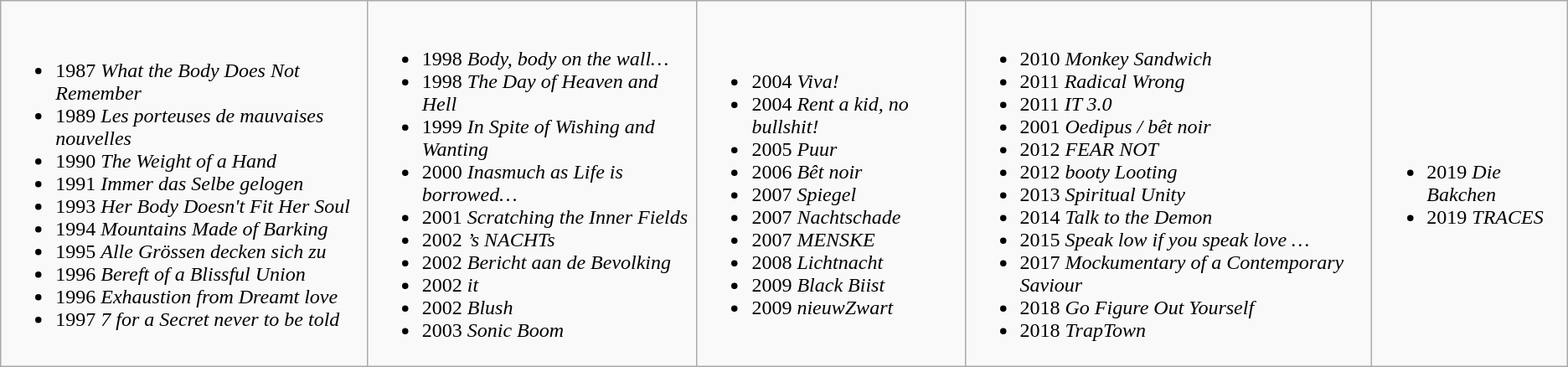<table class="wikitable">
<tr>
<td><br><ul><li>1987 <em>What the Body Does Not Remember</em></li><li>1989 <em>Les porteuses de mauvaises nouvelles</em></li><li>1990 <em>The Weight of a Hand</em></li><li>1991 <em>Immer das Selbe gelogen</em></li><li>1993 <em>Her Body Doesn't Fit Her Soul</em></li><li>1994 <em>Mountains Made of Barking</em></li><li>1995 <em>Alle Grössen decken sich zu</em></li><li>1996 <em>Bereft of a Blissful Union</em></li><li>1996 <em>Exhaustion from Dreamt love</em></li><li>1997 <em>7 for a Secret never to be told</em></li></ul></td>
<td><br><ul><li>1998 <em>Body, body on the wall…</em></li><li>1998 <em>The Day of Heaven and Hell</em></li><li>1999 <em>In Spite of Wishing and Wanting</em></li><li>2000 <em>Inasmuch as Life is borrowed…</em></li><li>2001 <em>Scratching the Inner Fields</em></li><li>2002 <em>’s NACHTs</em></li><li>2002 <em>Bericht aan de Bevolking</em></li><li>2002 <em>it</em></li><li>2002 <em>Blush</em></li><li>2003 <em>Sonic Boom</em></li></ul></td>
<td><br><ul><li>2004 <em>Viva!</em></li><li>2004 <em>Rent a kid, no bullshit!</em></li><li>2005 <em>Puur</em></li><li>2006 <em>Bêt noir</em></li><li>2007 <em>Spiegel</em></li><li>2007 <em>Nachtschade</em></li><li>2007 <em>MENSKE</em></li><li>2008 <em>Lichtnacht</em></li><li>2009 <em>Black Biist</em></li><li>2009 <em>nieuwZwart</em></li></ul></td>
<td><br><ul><li>2010 <em>Monkey Sandwich</em></li><li>2011 <em>Radical Wrong</em></li><li>2011 <em>IT 3.0</em></li><li>2001 <em>Oedipus / bêt noir</em></li><li>2012 <em>FEAR NOT</em></li><li>2012 <em>booty Looting</em></li><li>2013 <em>Spiritual Unity</em></li><li>2014 <em>Talk to the Demon</em></li><li>2015 <em>Speak low if you speak love …</em></li><li>2017 <em>Mockumentary of a Contemporary Saviour</em></li><li>2018 <em>Go Figure Out Yourself</em></li><li>2018 <em>TrapTown</em></li></ul></td>
<td><br><ul><li>2019 <em>Die Bakchen</em></li><li>2019 <em>TRACES</em></li></ul></td>
</tr>
</table>
